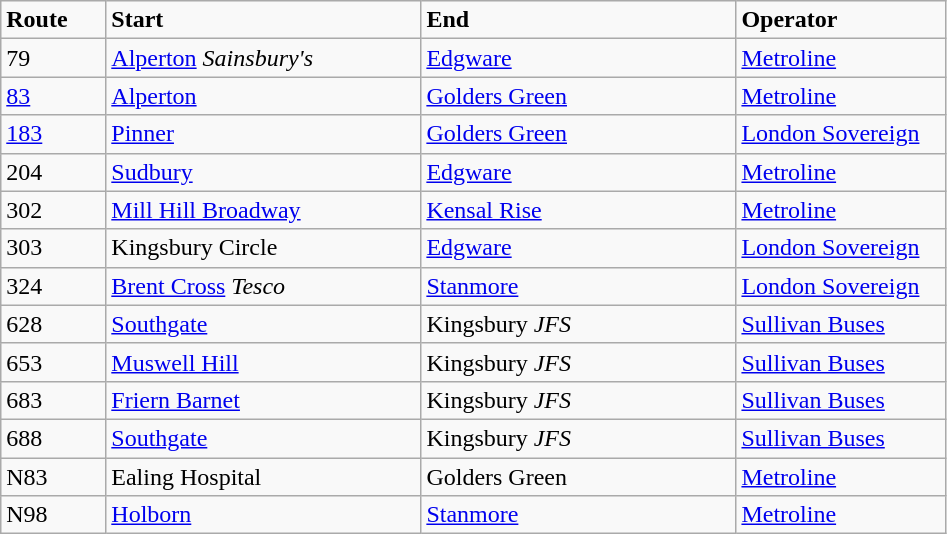<table class="wikitable">
<tr>
<td style="width:10%;"><strong>Route</strong></td>
<td style="width:30%;"><strong>Start</strong></td>
<td style="width:30%;"><strong>End</strong></td>
<td style="width:20%;"><strong>Operator</strong></td>
</tr>
<tr>
<td>79</td>
<td><a href='#'>Alperton</a> <em>Sainsbury's</em></td>
<td><a href='#'>Edgware</a></td>
<td><a href='#'>Metroline</a></td>
</tr>
<tr>
<td><a href='#'>83</a></td>
<td><a href='#'>Alperton</a></td>
<td><a href='#'>Golders Green</a></td>
<td><a href='#'>Metroline</a></td>
</tr>
<tr>
<td><a href='#'>183</a></td>
<td><a href='#'>Pinner</a></td>
<td><a href='#'>Golders Green</a></td>
<td><a href='#'>London Sovereign</a></td>
</tr>
<tr>
<td>204</td>
<td><a href='#'>Sudbury</a></td>
<td><a href='#'>Edgware</a></td>
<td><a href='#'>Metroline</a></td>
</tr>
<tr>
<td>302</td>
<td><a href='#'>Mill Hill Broadway</a></td>
<td><a href='#'>Kensal Rise</a></td>
<td><a href='#'>Metroline</a></td>
</tr>
<tr>
<td>303</td>
<td>Kingsbury Circle</td>
<td><a href='#'>Edgware</a></td>
<td><a href='#'>London Sovereign</a></td>
</tr>
<tr>
<td>324</td>
<td><a href='#'>Brent Cross</a> <em>Tesco</em></td>
<td><a href='#'>Stanmore</a></td>
<td><a href='#'>London Sovereign</a></td>
</tr>
<tr>
<td>628</td>
<td><a href='#'>Southgate</a></td>
<td>Kingsbury <em>JFS</em></td>
<td><a href='#'>Sullivan Buses</a></td>
</tr>
<tr>
<td>653</td>
<td><a href='#'>Muswell Hill</a></td>
<td>Kingsbury <em>JFS</em></td>
<td><a href='#'>Sullivan Buses</a></td>
</tr>
<tr>
<td>683</td>
<td><a href='#'>Friern Barnet</a></td>
<td>Kingsbury <em>JFS</em></td>
<td><a href='#'>Sullivan Buses</a></td>
</tr>
<tr>
<td>688</td>
<td><a href='#'>Southgate</a></td>
<td>Kingsbury <em>JFS</em></td>
<td><a href='#'>Sullivan Buses</a></td>
</tr>
<tr>
<td>N83</td>
<td>Ealing Hospital</td>
<td>Golders Green</td>
<td><a href='#'>Metroline</a></td>
</tr>
<tr>
<td>N98</td>
<td><a href='#'>Holborn</a></td>
<td><a href='#'>Stanmore</a></td>
<td><a href='#'>Metroline</a></td>
</tr>
</table>
